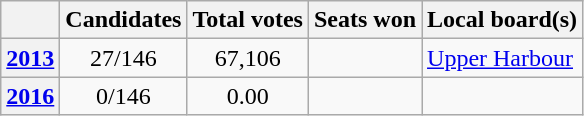<table class="wikitable">
<tr>
<th></th>
<th>Candidates</th>
<th>Total votes</th>
<th>Seats won</th>
<th>Local board(s)</th>
</tr>
<tr>
<th><a href='#'>2013</a></th>
<td style="text-align:center;">27/146</td>
<td style="text-align:center;">67,106</td>
<td style="text-align:center;"></td>
<td><a href='#'>Upper Harbour</a></td>
</tr>
<tr>
<th><a href='#'>2016</a></th>
<td style="text-align:center;">0/146</td>
<td style="text-align:center;">0.00</td>
<td style="text-align:center;"></td>
<td></td>
</tr>
</table>
